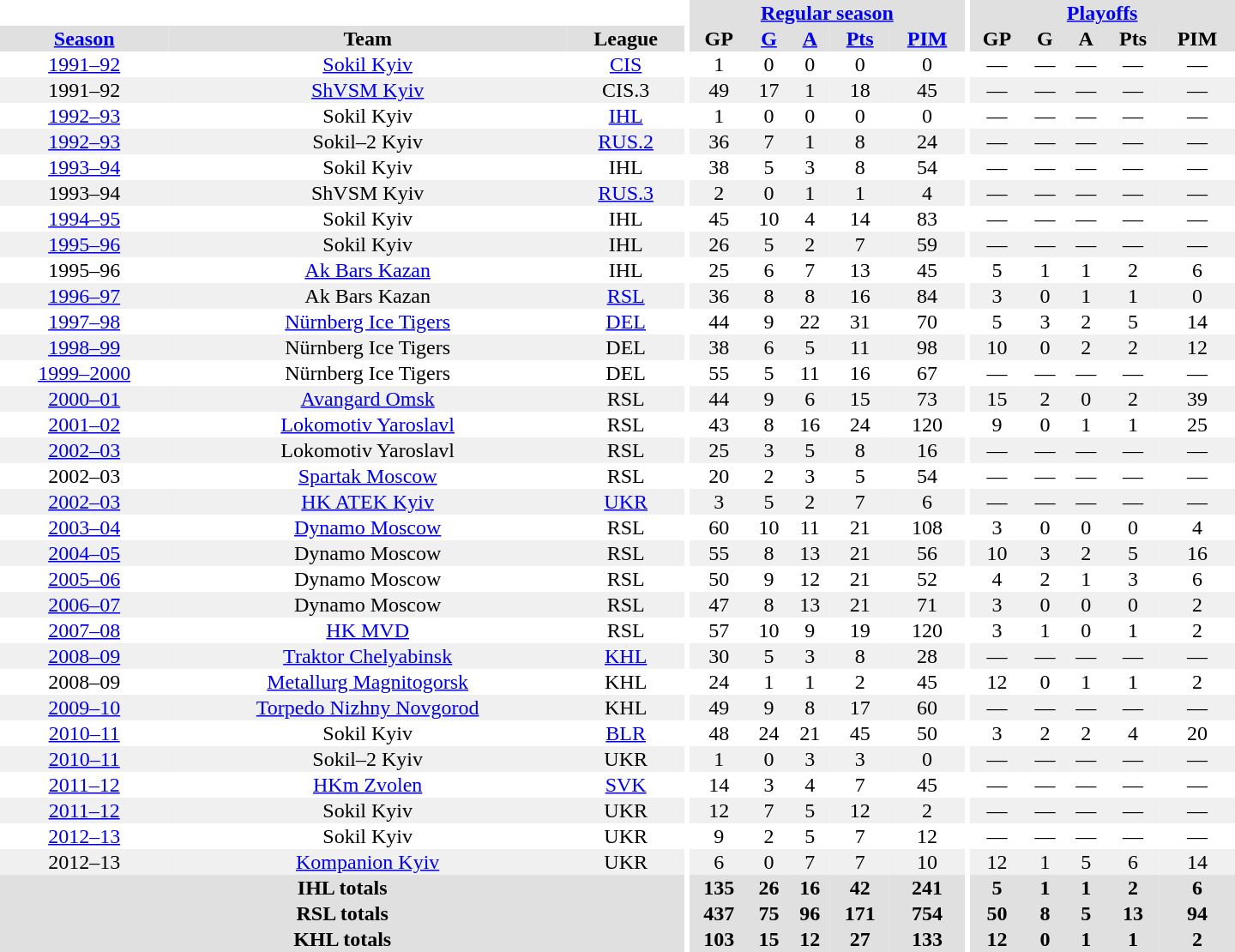<table border="0" cellpadding="1" cellspacing="0" style="text-align:center; width:60em">
<tr bgcolor="#e0e0e0">
<th colspan="3" bgcolor="#ffffff"></th>
<th rowspan="99" bgcolor="#ffffff"></th>
<th colspan="5"><a href='#'>Regular season</a></th>
<th rowspan="99" bgcolor="#ffffff"></th>
<th colspan="5"><a href='#'>Playoffs</a></th>
</tr>
<tr bgcolor="#e0e0e0">
<th><a href='#'>Season</a></th>
<th>Team</th>
<th>League</th>
<th>GP</th>
<th><a href='#'>G</a></th>
<th><a href='#'>A</a></th>
<th><a href='#'>Pts</a></th>
<th><a href='#'>PIM</a></th>
<th>GP</th>
<th>G</th>
<th>A</th>
<th>Pts</th>
<th>PIM</th>
</tr>
<tr>
<td><a href='#'>1991–92</a></td>
<td><a href='#'>Sokil Kyiv</a></td>
<td><a href='#'>CIS</a></td>
<td>1</td>
<td>0</td>
<td>0</td>
<td>0</td>
<td>0</td>
<td>—</td>
<td>—</td>
<td>—</td>
<td>—</td>
<td>—</td>
</tr>
<tr bgcolor="#f0f0f0">
<td>1991–92</td>
<td><a href='#'>ShVSM Kyiv</a></td>
<td>CIS.3</td>
<td>49</td>
<td>17</td>
<td>1</td>
<td>18</td>
<td>45</td>
<td>—</td>
<td>—</td>
<td>—</td>
<td>—</td>
<td>—</td>
</tr>
<tr>
<td><a href='#'>1992–93</a></td>
<td>Sokil Kyiv</td>
<td><a href='#'>IHL</a></td>
<td>1</td>
<td>0</td>
<td>0</td>
<td>0</td>
<td>0</td>
<td>—</td>
<td>—</td>
<td>—</td>
<td>—</td>
<td>—</td>
</tr>
<tr bgcolor="#f0f0f0">
<td><a href='#'>1992–93</a></td>
<td>Sokil–2 Kyiv</td>
<td><a href='#'>RUS.2</a></td>
<td>36</td>
<td>7</td>
<td>1</td>
<td>8</td>
<td>24</td>
<td>—</td>
<td>—</td>
<td>—</td>
<td>—</td>
<td>—</td>
</tr>
<tr>
<td><a href='#'>1993–94</a></td>
<td>Sokil Kyiv</td>
<td>IHL</td>
<td>38</td>
<td>5</td>
<td>3</td>
<td>8</td>
<td>54</td>
<td>—</td>
<td>—</td>
<td>—</td>
<td>—</td>
<td>—</td>
</tr>
<tr bgcolor="#f0f0f0">
<td>1993–94</td>
<td>ShVSM Kyiv</td>
<td><a href='#'>RUS.3</a></td>
<td>2</td>
<td>0</td>
<td>1</td>
<td>1</td>
<td>4</td>
<td>—</td>
<td>—</td>
<td>—</td>
<td>—</td>
<td>—</td>
</tr>
<tr>
<td><a href='#'>1994–95</a></td>
<td>Sokil Kyiv</td>
<td>IHL</td>
<td>45</td>
<td>10</td>
<td>4</td>
<td>14</td>
<td>83</td>
<td>—</td>
<td>—</td>
<td>—</td>
<td>—</td>
<td>—</td>
</tr>
<tr bgcolor="#f0f0f0">
<td><a href='#'>1995–96</a></td>
<td>Sokil Kyiv</td>
<td>IHL</td>
<td>26</td>
<td>5</td>
<td>2</td>
<td>7</td>
<td>59</td>
<td>—</td>
<td>—</td>
<td>—</td>
<td>—</td>
<td>—</td>
</tr>
<tr>
<td>1995–96</td>
<td><a href='#'>Ak Bars Kazan</a></td>
<td>IHL</td>
<td>25</td>
<td>6</td>
<td>7</td>
<td>13</td>
<td>45</td>
<td>5</td>
<td>1</td>
<td>1</td>
<td>2</td>
<td>6</td>
</tr>
<tr bgcolor="#f0f0f0">
<td><a href='#'>1996–97</a></td>
<td>Ak Bars Kazan</td>
<td><a href='#'>RSL</a></td>
<td>36</td>
<td>8</td>
<td>8</td>
<td>16</td>
<td>84</td>
<td>3</td>
<td>0</td>
<td>1</td>
<td>1</td>
<td>0</td>
</tr>
<tr>
<td><a href='#'>1997–98</a></td>
<td><a href='#'>Nürnberg Ice Tigers</a></td>
<td><a href='#'>DEL</a></td>
<td>44</td>
<td>9</td>
<td>22</td>
<td>31</td>
<td>70</td>
<td>5</td>
<td>3</td>
<td>2</td>
<td>5</td>
<td>14</td>
</tr>
<tr bgcolor="#f0f0f0">
<td><a href='#'>1998–99</a></td>
<td>Nürnberg Ice Tigers</td>
<td>DEL</td>
<td>38</td>
<td>6</td>
<td>5</td>
<td>11</td>
<td>98</td>
<td>10</td>
<td>0</td>
<td>2</td>
<td>2</td>
<td>12</td>
</tr>
<tr>
<td><a href='#'>1999–2000</a></td>
<td>Nürnberg Ice Tigers</td>
<td>DEL</td>
<td>55</td>
<td>5</td>
<td>11</td>
<td>16</td>
<td>67</td>
<td>—</td>
<td>—</td>
<td>—</td>
<td>—</td>
<td>—</td>
</tr>
<tr bgcolor="#f0f0f0">
<td><a href='#'>2000–01</a></td>
<td><a href='#'>Avangard Omsk</a></td>
<td>RSL</td>
<td>44</td>
<td>9</td>
<td>6</td>
<td>15</td>
<td>73</td>
<td>15</td>
<td>2</td>
<td>0</td>
<td>2</td>
<td>39</td>
</tr>
<tr>
<td><a href='#'>2001–02</a></td>
<td><a href='#'>Lokomotiv Yaroslavl</a></td>
<td>RSL</td>
<td>43</td>
<td>8</td>
<td>16</td>
<td>24</td>
<td>120</td>
<td>9</td>
<td>0</td>
<td>1</td>
<td>1</td>
<td>25</td>
</tr>
<tr bgcolor="#f0f0f0">
<td><a href='#'>2002–03</a></td>
<td>Lokomotiv Yaroslavl</td>
<td>RSL</td>
<td>25</td>
<td>3</td>
<td>5</td>
<td>8</td>
<td>16</td>
<td>—</td>
<td>—</td>
<td>—</td>
<td>—</td>
<td>—</td>
</tr>
<tr>
<td>2002–03</td>
<td><a href='#'>Spartak Moscow</a></td>
<td>RSL</td>
<td>20</td>
<td>2</td>
<td>3</td>
<td>5</td>
<td>54</td>
<td>—</td>
<td>—</td>
<td>—</td>
<td>—</td>
<td>—</td>
</tr>
<tr bgcolor="#f0f0f0">
<td><a href='#'>2002–03</a></td>
<td><a href='#'>HK ATEK Kyiv</a></td>
<td><a href='#'>UKR</a></td>
<td>3</td>
<td>5</td>
<td>2</td>
<td>7</td>
<td>6</td>
<td>—</td>
<td>—</td>
<td>—</td>
<td>—</td>
<td>—</td>
</tr>
<tr>
<td><a href='#'>2003–04</a></td>
<td><a href='#'>Dynamo Moscow</a></td>
<td>RSL</td>
<td>60</td>
<td>10</td>
<td>11</td>
<td>21</td>
<td>108</td>
<td>3</td>
<td>0</td>
<td>0</td>
<td>0</td>
<td>4</td>
</tr>
<tr bgcolor="#f0f0f0">
<td><a href='#'>2004–05</a></td>
<td>Dynamo Moscow</td>
<td>RSL</td>
<td>55</td>
<td>8</td>
<td>13</td>
<td>21</td>
<td>56</td>
<td>10</td>
<td>3</td>
<td>2</td>
<td>5</td>
<td>16</td>
</tr>
<tr>
<td><a href='#'>2005–06</a></td>
<td>Dynamo Moscow</td>
<td>RSL</td>
<td>50</td>
<td>9</td>
<td>12</td>
<td>21</td>
<td>52</td>
<td>4</td>
<td>2</td>
<td>1</td>
<td>3</td>
<td>6</td>
</tr>
<tr bgcolor="#f0f0f0">
<td><a href='#'>2006–07</a></td>
<td>Dynamo Moscow</td>
<td>RSL</td>
<td>47</td>
<td>8</td>
<td>13</td>
<td>21</td>
<td>71</td>
<td>3</td>
<td>0</td>
<td>0</td>
<td>0</td>
<td>2</td>
</tr>
<tr>
<td><a href='#'>2007–08</a></td>
<td><a href='#'>HK MVD</a></td>
<td>RSL</td>
<td>57</td>
<td>10</td>
<td>9</td>
<td>19</td>
<td>120</td>
<td>3</td>
<td>1</td>
<td>0</td>
<td>1</td>
<td>2</td>
</tr>
<tr bgcolor="#f0f0f0">
<td><a href='#'>2008–09</a></td>
<td><a href='#'>Traktor Chelyabinsk</a></td>
<td><a href='#'>KHL</a></td>
<td>30</td>
<td>5</td>
<td>3</td>
<td>8</td>
<td>28</td>
<td>—</td>
<td>—</td>
<td>—</td>
<td>—</td>
<td>—</td>
</tr>
<tr>
<td>2008–09</td>
<td><a href='#'>Metallurg Magnitogorsk</a></td>
<td>KHL</td>
<td>24</td>
<td>1</td>
<td>1</td>
<td>2</td>
<td>45</td>
<td>12</td>
<td>0</td>
<td>1</td>
<td>1</td>
<td>2</td>
</tr>
<tr bgcolor="#f0f0f0">
<td><a href='#'>2009–10</a></td>
<td><a href='#'>Torpedo Nizhny Novgorod</a></td>
<td>KHL</td>
<td>49</td>
<td>9</td>
<td>8</td>
<td>17</td>
<td>60</td>
<td>—</td>
<td>—</td>
<td>—</td>
<td>—</td>
<td>—</td>
</tr>
<tr>
<td><a href='#'>2010–11</a></td>
<td>Sokil Kyiv</td>
<td><a href='#'>BLR</a></td>
<td>48</td>
<td>24</td>
<td>21</td>
<td>45</td>
<td>50</td>
<td>3</td>
<td>2</td>
<td>2</td>
<td>4</td>
<td>20</td>
</tr>
<tr bgcolor="#f0f0f0">
<td><a href='#'>2010–11</a></td>
<td>Sokil–2 Kyiv</td>
<td>UKR</td>
<td>1</td>
<td>0</td>
<td>3</td>
<td>3</td>
<td>0</td>
<td>—</td>
<td>—</td>
<td>—</td>
<td>—</td>
<td>—</td>
</tr>
<tr>
<td><a href='#'>2011–12</a></td>
<td><a href='#'>HKm Zvolen</a></td>
<td><a href='#'>SVK</a></td>
<td>14</td>
<td>3</td>
<td>4</td>
<td>7</td>
<td>45</td>
<td>—</td>
<td>—</td>
<td>—</td>
<td>—</td>
<td>—</td>
</tr>
<tr bgcolor="#f0f0f0">
<td><a href='#'>2011–12</a></td>
<td>Sokil Kyiv</td>
<td>UKR</td>
<td>12</td>
<td>7</td>
<td>5</td>
<td>12</td>
<td>2</td>
<td>—</td>
<td>—</td>
<td>—</td>
<td>—</td>
<td>—</td>
</tr>
<tr>
<td><a href='#'>2012–13</a></td>
<td>Sokil Kyiv</td>
<td>UKR</td>
<td>9</td>
<td>2</td>
<td>5</td>
<td>7</td>
<td>12</td>
<td>—</td>
<td>—</td>
<td>—</td>
<td>—</td>
<td>—</td>
</tr>
<tr bgcolor="#f0f0f0">
<td>2012–13</td>
<td><a href='#'>Kompanion Kyiv</a></td>
<td>UKR</td>
<td>6</td>
<td>0</td>
<td>7</td>
<td>7</td>
<td>10</td>
<td>12</td>
<td>1</td>
<td>5</td>
<td>6</td>
<td>14</td>
</tr>
<tr bgcolor="#e0e0e0">
<th colspan="3">IHL totals</th>
<th>135</th>
<th>26</th>
<th>16</th>
<th>42</th>
<th>241</th>
<th>5</th>
<th>1</th>
<th>1</th>
<th>2</th>
<th>6</th>
</tr>
<tr bgcolor="#e0e0e0">
<th colspan="3">RSL totals</th>
<th>437</th>
<th>75</th>
<th>96</th>
<th>171</th>
<th>754</th>
<th>50</th>
<th>8</th>
<th>5</th>
<th>13</th>
<th>94</th>
</tr>
<tr bgcolor="#e0e0e0">
<th colspan="3">KHL totals</th>
<th>103</th>
<th>15</th>
<th>12</th>
<th>27</th>
<th>133</th>
<th>12</th>
<th>0</th>
<th>1</th>
<th>1</th>
<th>2</th>
</tr>
</table>
